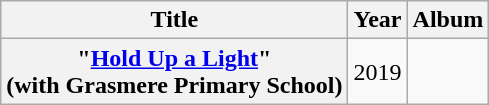<table class="wikitable plainrowheaders" style="text-align:center;">
<tr>
<th scope="col">Title</th>
<th scope="col">Year</th>
<th scope="col">Album</th>
</tr>
<tr>
<th scope="row">"<a href='#'>Hold Up a Light</a>" <br><span>(with Grasmere Primary School)</span></th>
<td>2019</td>
<td></td>
</tr>
</table>
